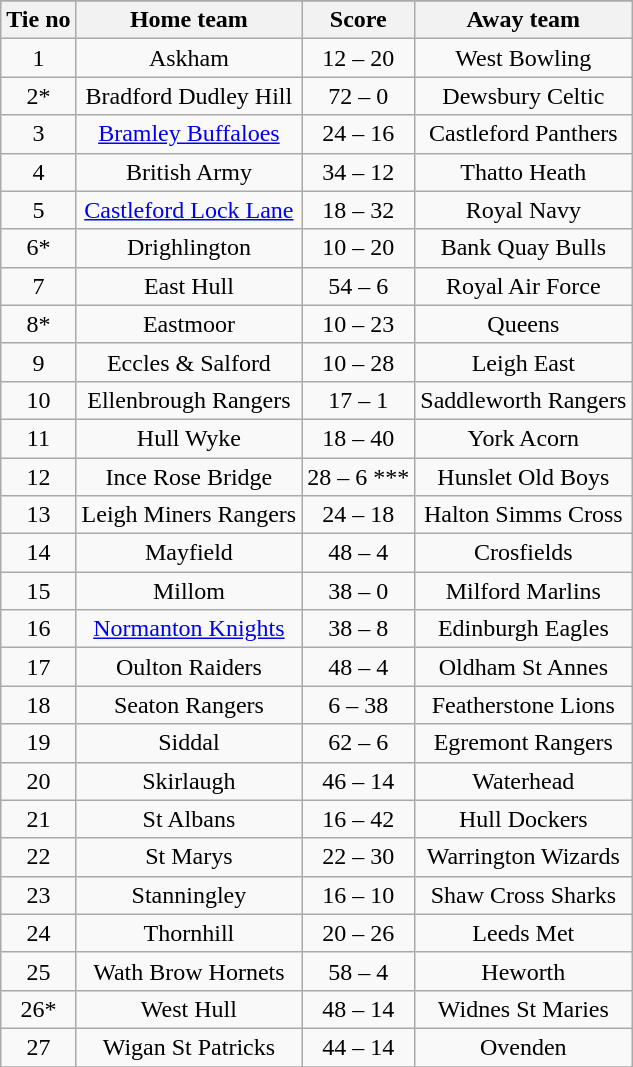<table class="wikitable" style="text-align: center">
<tr>
</tr>
<tr>
<th>Tie no</th>
<th>Home team</th>
<th>Score</th>
<th>Away team</th>
</tr>
<tr>
<td>1</td>
<td>Askham</td>
<td>12 – 20</td>
<td>West Bowling</td>
</tr>
<tr>
<td>2*</td>
<td>Bradford Dudley Hill</td>
<td>72 – 0</td>
<td>Dewsbury Celtic</td>
</tr>
<tr>
<td>3</td>
<td><a href='#'>Bramley Buffaloes</a></td>
<td>24 – 16</td>
<td>Castleford Panthers</td>
</tr>
<tr>
<td>4</td>
<td>British Army</td>
<td>34 – 12</td>
<td>Thatto Heath</td>
</tr>
<tr>
<td>5</td>
<td><a href='#'>Castleford Lock Lane</a></td>
<td>18 – 32</td>
<td>Royal Navy</td>
</tr>
<tr>
<td>6*</td>
<td>Drighlington</td>
<td>10 – 20</td>
<td>Bank Quay Bulls</td>
</tr>
<tr>
<td>7</td>
<td>East Hull</td>
<td>54 – 6</td>
<td>Royal Air Force</td>
</tr>
<tr>
<td>8*</td>
<td>Eastmoor</td>
<td>10 – 23</td>
<td>Queens</td>
</tr>
<tr>
<td>9</td>
<td>Eccles & Salford</td>
<td>10 – 28</td>
<td>Leigh East</td>
</tr>
<tr>
<td>10</td>
<td>Ellenbrough Rangers</td>
<td>17 – 1</td>
<td>Saddleworth Rangers</td>
</tr>
<tr>
<td>11</td>
<td>Hull Wyke</td>
<td>18 – 40</td>
<td>York Acorn</td>
</tr>
<tr>
<td>12</td>
<td>Ince Rose Bridge</td>
<td>28 – 6 ***</td>
<td>Hunslet Old Boys</td>
</tr>
<tr>
<td>13</td>
<td>Leigh Miners Rangers</td>
<td>24 – 18</td>
<td>Halton Simms Cross</td>
</tr>
<tr>
<td>14</td>
<td>Mayfield</td>
<td>48 – 4</td>
<td>Crosfields</td>
</tr>
<tr>
<td>15</td>
<td>Millom</td>
<td>38 – 0</td>
<td>Milford Marlins</td>
</tr>
<tr>
<td>16</td>
<td><a href='#'>Normanton Knights</a></td>
<td>38 – 8</td>
<td>Edinburgh Eagles</td>
</tr>
<tr>
<td>17</td>
<td>Oulton Raiders</td>
<td>48 – 4</td>
<td>Oldham St Annes</td>
</tr>
<tr>
<td>18</td>
<td>Seaton Rangers</td>
<td>6 – 38</td>
<td>Featherstone Lions</td>
</tr>
<tr>
<td>19</td>
<td>Siddal</td>
<td>62 – 6</td>
<td>Egremont Rangers</td>
</tr>
<tr>
<td>20</td>
<td>Skirlaugh</td>
<td>46 – 14</td>
<td>Waterhead</td>
</tr>
<tr>
<td>21</td>
<td>St Albans</td>
<td>16 – 42</td>
<td>Hull Dockers</td>
</tr>
<tr>
<td>22</td>
<td>St Marys</td>
<td>22 – 30</td>
<td>Warrington Wizards</td>
</tr>
<tr>
<td>23</td>
<td>Stanningley</td>
<td>16 – 10</td>
<td>Shaw Cross Sharks</td>
</tr>
<tr>
<td>24</td>
<td>Thornhill</td>
<td>20 – 26</td>
<td>Leeds Met</td>
</tr>
<tr>
<td>25</td>
<td>Wath Brow Hornets</td>
<td>58 – 4</td>
<td>Heworth</td>
</tr>
<tr>
<td>26*</td>
<td>West Hull</td>
<td>48 – 14</td>
<td>Widnes St Maries</td>
</tr>
<tr>
<td>27</td>
<td>Wigan St Patricks</td>
<td>44 – 14</td>
<td>Ovenden</td>
</tr>
<tr>
</tr>
</table>
